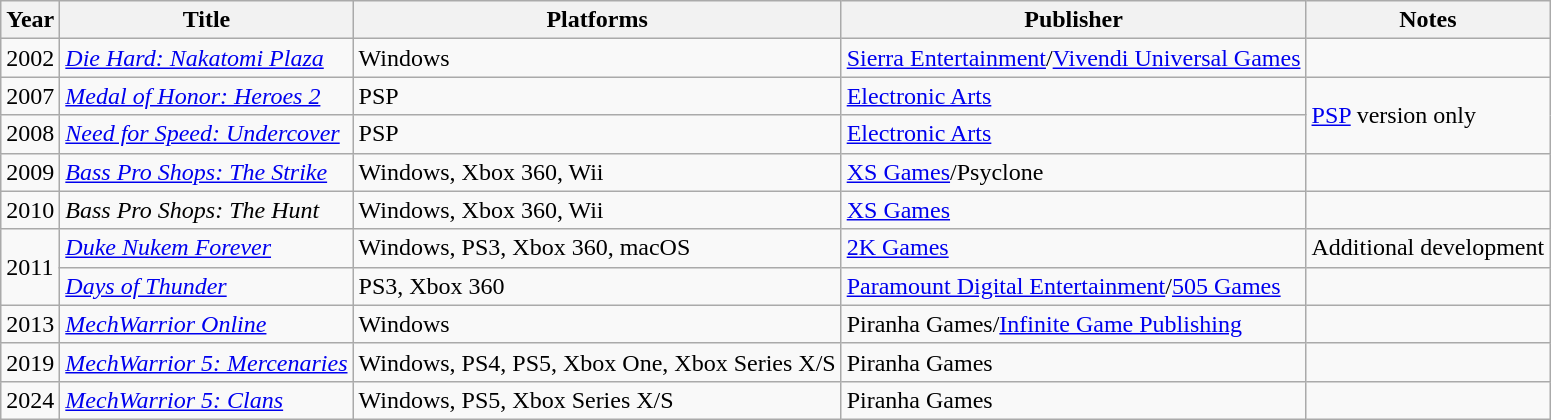<table class="wikitable sortable">
<tr>
<th>Year</th>
<th>Title</th>
<th>Platforms</th>
<th>Publisher</th>
<th>Notes</th>
</tr>
<tr>
<td>2002</td>
<td><em><a href='#'>Die Hard: Nakatomi Plaza</a></em></td>
<td>Windows</td>
<td><a href='#'>Sierra Entertainment</a>/<a href='#'>Vivendi Universal Games</a></td>
<td></td>
</tr>
<tr>
<td>2007</td>
<td><em><a href='#'>Medal of Honor: Heroes 2</a></em></td>
<td>PSP</td>
<td><a href='#'>Electronic Arts</a></td>
<td rowspan="2"><a href='#'>PSP</a> version only</td>
</tr>
<tr>
<td>2008</td>
<td><em><a href='#'>Need for Speed: Undercover</a></em></td>
<td>PSP</td>
<td><a href='#'>Electronic Arts</a></td>
</tr>
<tr>
<td>2009</td>
<td><em><a href='#'>Bass Pro Shops: The Strike</a></em></td>
<td>Windows, Xbox 360, Wii</td>
<td><a href='#'>XS Games</a>/Psyclone</td>
<td></td>
</tr>
<tr>
<td>2010</td>
<td><em>Bass Pro Shops: The Hunt</em></td>
<td>Windows, Xbox 360, Wii</td>
<td><a href='#'>XS Games</a></td>
<td></td>
</tr>
<tr>
<td rowspan="2">2011</td>
<td><em><a href='#'>Duke Nukem Forever</a></em></td>
<td>Windows, PS3, Xbox 360, macOS</td>
<td><a href='#'>2K Games</a></td>
<td>Additional development</td>
</tr>
<tr>
<td><em><a href='#'>Days of Thunder</a></em></td>
<td>PS3, Xbox 360</td>
<td><a href='#'>Paramount Digital Entertainment</a>/<a href='#'>505 Games</a></td>
<td></td>
</tr>
<tr>
<td>2013</td>
<td><em><a href='#'>MechWarrior Online</a></em></td>
<td>Windows</td>
<td>Piranha Games/<a href='#'>Infinite Game Publishing</a></td>
<td></td>
</tr>
<tr>
<td>2019</td>
<td><em><a href='#'>MechWarrior 5: Mercenaries</a></em></td>
<td>Windows, PS4, PS5, Xbox One, Xbox Series X/S</td>
<td>Piranha Games</td>
<td></td>
</tr>
<tr>
<td>2024</td>
<td><em><a href='#'>MechWarrior 5: Clans</a></em></td>
<td>Windows, PS5, Xbox Series X/S</td>
<td>Piranha Games</td>
<td></td>
</tr>
</table>
